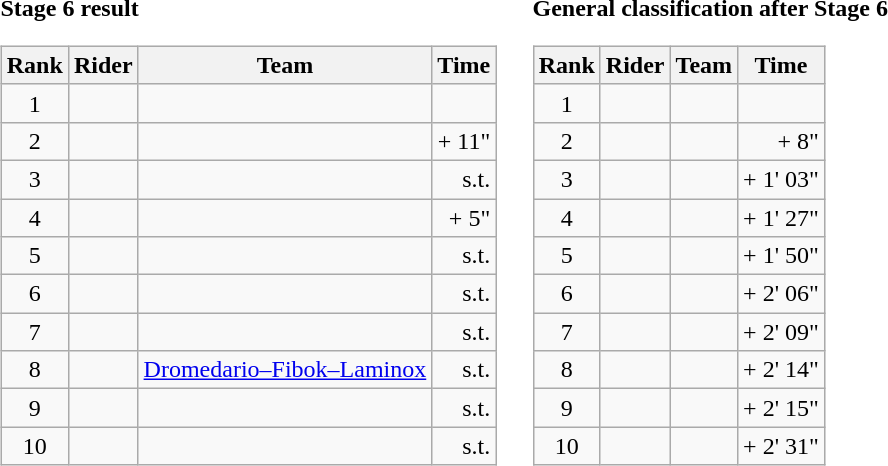<table>
<tr>
<td><strong>Stage 6 result</strong><br><table class="wikitable">
<tr>
<th scope="col">Rank</th>
<th scope="col">Rider</th>
<th scope="col">Team</th>
<th scope="col">Time</th>
</tr>
<tr>
<td style="text-align:center;">1</td>
<td></td>
<td></td>
<td style="text-align:right;"></td>
</tr>
<tr>
<td style="text-align:center;">2</td>
<td></td>
<td></td>
<td style="text-align:right;">+ 11"</td>
</tr>
<tr>
<td style="text-align:center;">3</td>
<td></td>
<td></td>
<td style="text-align:right;">s.t.</td>
</tr>
<tr>
<td style="text-align:center;">4</td>
<td></td>
<td></td>
<td style="text-align:right;">+ 5"</td>
</tr>
<tr>
<td style="text-align:center;">5</td>
<td></td>
<td></td>
<td style="text-align:right;">s.t.</td>
</tr>
<tr>
<td style="text-align:center;">6</td>
<td></td>
<td></td>
<td style="text-align:right;">s.t.</td>
</tr>
<tr>
<td style="text-align:center;">7</td>
<td></td>
<td></td>
<td style="text-align:right;">s.t.</td>
</tr>
<tr>
<td style="text-align:center;">8</td>
<td></td>
<td><a href='#'>Dromedario–Fibok–Laminox</a></td>
<td style="text-align:right;">s.t.</td>
</tr>
<tr>
<td style="text-align:center;">9</td>
<td></td>
<td></td>
<td style="text-align:right;">s.t.</td>
</tr>
<tr>
<td style="text-align:center;">10</td>
<td></td>
<td></td>
<td style="text-align:right;">s.t.</td>
</tr>
</table>
</td>
<td></td>
<td><strong>General classification after Stage 6</strong><br><table class="wikitable">
<tr>
<th scope="col">Rank</th>
<th scope="col">Rider</th>
<th scope="col">Team</th>
<th scope="col">Time</th>
</tr>
<tr>
<td style="text-align:center;">1</td>
<td></td>
<td></td>
<td style="text-align:right;"></td>
</tr>
<tr>
<td style="text-align:center;">2</td>
<td></td>
<td></td>
<td style="text-align:right;">+ 8"</td>
</tr>
<tr>
<td style="text-align:center;">3</td>
<td></td>
<td></td>
<td style="text-align:right;">+ 1' 03"</td>
</tr>
<tr>
<td style="text-align:center;">4</td>
<td></td>
<td></td>
<td style="text-align:right;">+ 1' 27"</td>
</tr>
<tr>
<td style="text-align:center;">5</td>
<td></td>
<td></td>
<td style="text-align:right;">+ 1' 50"</td>
</tr>
<tr>
<td style="text-align:center;">6</td>
<td></td>
<td></td>
<td style="text-align:right;">+ 2' 06"</td>
</tr>
<tr>
<td style="text-align:center;">7</td>
<td></td>
<td></td>
<td style="text-align:right;">+ 2' 09"</td>
</tr>
<tr>
<td style="text-align:center;">8</td>
<td></td>
<td></td>
<td style="text-align:right;">+ 2' 14"</td>
</tr>
<tr>
<td style="text-align:center;">9</td>
<td></td>
<td></td>
<td style="text-align:right;">+ 2' 15"</td>
</tr>
<tr>
<td style="text-align:center;">10</td>
<td></td>
<td></td>
<td style="text-align:right;">+ 2' 31"</td>
</tr>
</table>
</td>
</tr>
</table>
